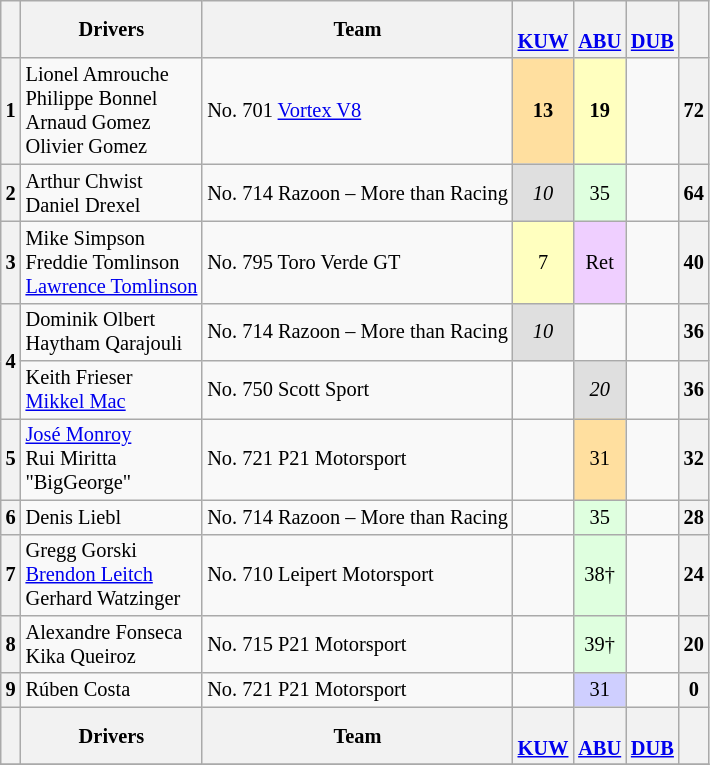<table align=left| class="wikitable" style="font-size: 85%; text-align: center;">
<tr valign="top">
<th valign=middle></th>
<th valign=middle>Drivers</th>
<th valign=middle>Team</th>
<th><br><a href='#'>KUW</a></th>
<th><br><a href='#'>ABU</a></th>
<th><br><a href='#'>DUB</a></th>
<th valign=middle>  </th>
</tr>
<tr>
<th>1</th>
<td align=left> Lionel Amrouche<br> Philippe Bonnel<br> Arnaud Gomez<br> Olivier Gomez</td>
<td align=left> No. 701 <a href='#'>Vortex V8</a></td>
<td style="background:#FFDF9F;"><strong>13</strong></td>
<td style="background:#FFFFBF;"><strong>19</strong></td>
<td></td>
<th>72</th>
</tr>
<tr>
<th>2</th>
<td align=left> Arthur Chwist<br> Daniel Drexel</td>
<td align=left> No. 714 Razoon – More than Racing</td>
<td style="background:#DFDFDF;"><em>10</em></td>
<td style="background:#DFFFDF;">35</td>
<td></td>
<th>64</th>
</tr>
<tr>
<th>3</th>
<td align=left> Mike Simpson<br> Freddie Tomlinson<br> <a href='#'>Lawrence Tomlinson</a></td>
<td align=left> No. 795 Toro Verde GT</td>
<td style="background:#FFFFBF;">7</td>
<td style="background:#EFCFFF;">Ret</td>
<td></td>
<th>40</th>
</tr>
<tr>
<th rowspan=2>4</th>
<td align=left> Dominik Olbert<br> Haytham Qarajouli</td>
<td align=left> No. 714 Razoon – More than Racing</td>
<td style="background:#DFDFDF;"><em>10</em></td>
<td></td>
<td></td>
<th>36</th>
</tr>
<tr>
<td align=left> Keith Frieser<br> <a href='#'>Mikkel Mac</a></td>
<td align=left> No. 750 Scott Sport</td>
<td></td>
<td style="background:#DFDFDF;"><em>20</em></td>
<td></td>
<th>36</th>
</tr>
<tr>
<th>5</th>
<td align=left> <a href='#'>José Monroy</a><br> Rui Miritta<br> "BigGeorge"</td>
<td align=left> No. 721 P21 Motorsport</td>
<td></td>
<td style="background:#FFDF9F;">31</td>
<td></td>
<th>32</th>
</tr>
<tr>
<th>6</th>
<td align=left> Denis Liebl</td>
<td align=left> No. 714 Razoon – More than Racing</td>
<td></td>
<td style="background:#DFFFDF;">35</td>
<td></td>
<th>28</th>
</tr>
<tr>
<th>7</th>
<td align=left> Gregg Gorski<br> <a href='#'>Brendon Leitch</a><br> Gerhard Watzinger</td>
<td align=left> No. 710 Leipert Motorsport</td>
<td></td>
<td style="background:#DFFFDF;">38†</td>
<td></td>
<th>24</th>
</tr>
<tr>
<th>8</th>
<td align=left> Alexandre Fonseca<br> Kika Queiroz</td>
<td align=left> No. 715 P21 Motorsport</td>
<td></td>
<td style="background:#DFFFDF;">39†</td>
<td></td>
<th>20</th>
</tr>
<tr>
<th>9</th>
<td align=left> Rúben Costa</td>
<td align=left> No. 721 P21 Motorsport</td>
<td></td>
<td style="background:#CFCFFF;">31</td>
<td></td>
<th>0</th>
</tr>
<tr>
<th valign=middle></th>
<th valign=middle>Drivers</th>
<th valign=middle>Team</th>
<th><br><a href='#'>KUW</a></th>
<th><br><a href='#'>ABU</a></th>
<th><br><a href='#'>DUB</a></th>
<th valign=middle>  </th>
</tr>
<tr>
</tr>
</table>
